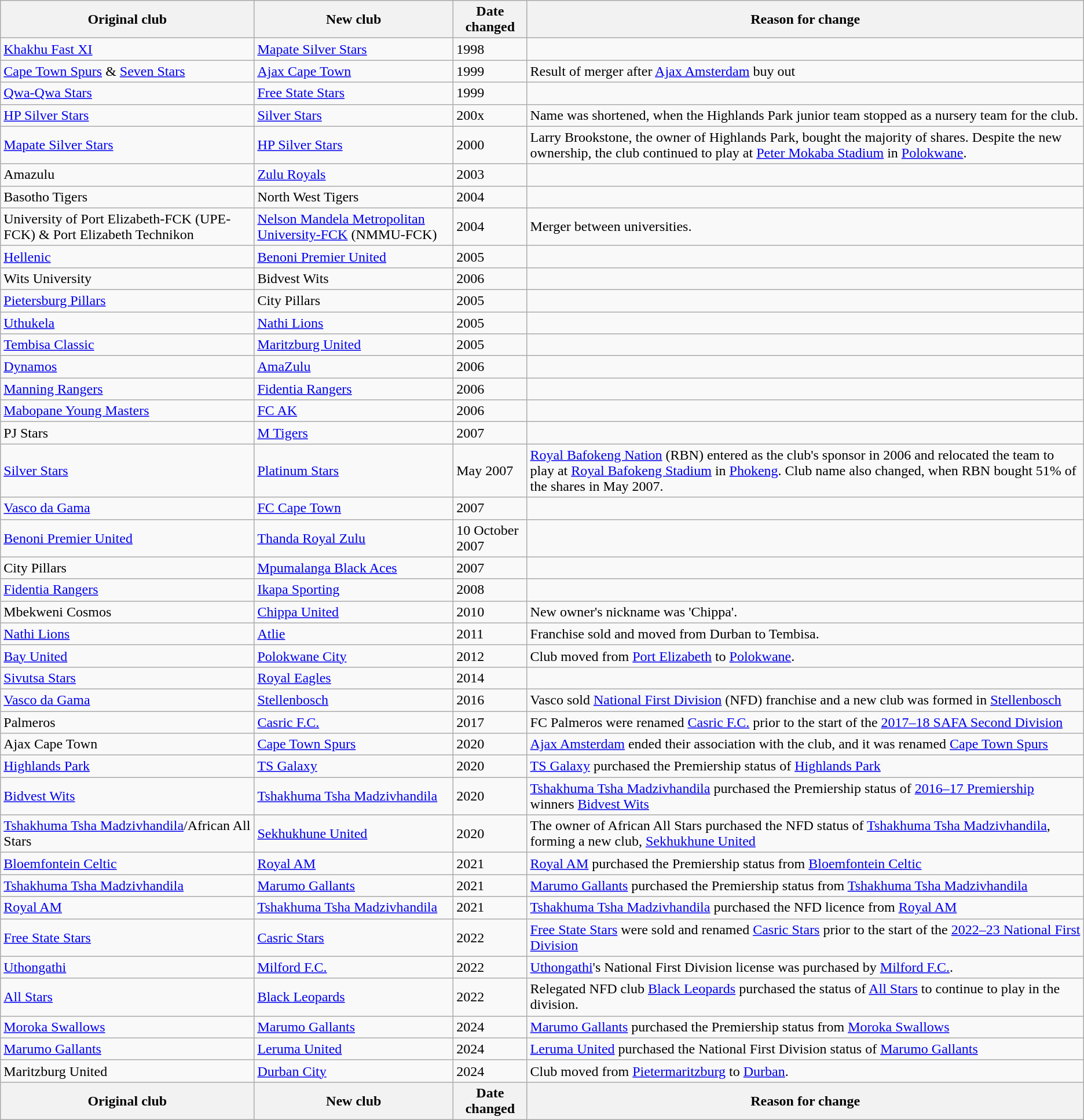<table class="wikitable">
<tr>
<th>Original club</th>
<th>New club</th>
<th>Date changed</th>
<th>Reason for change</th>
</tr>
<tr>
<td><a href='#'>Khakhu Fast XI</a></td>
<td><a href='#'>Mapate Silver Stars</a></td>
<td>1998</td>
<td></td>
</tr>
<tr>
<td><a href='#'>Cape Town Spurs</a> & <a href='#'>Seven Stars</a></td>
<td><a href='#'>Ajax Cape Town</a></td>
<td>1999</td>
<td>Result of merger after <a href='#'>Ajax Amsterdam</a> buy out</td>
</tr>
<tr>
<td><a href='#'>Qwa-Qwa Stars</a></td>
<td><a href='#'>Free State Stars</a></td>
<td>1999</td>
<td></td>
</tr>
<tr>
<td><a href='#'>HP Silver Stars</a></td>
<td><a href='#'>Silver Stars</a></td>
<td>200x</td>
<td>Name was shortened, when the Highlands Park junior team stopped as a nursery team for the club.</td>
</tr>
<tr>
<td><a href='#'>Mapate Silver Stars</a></td>
<td><a href='#'>HP Silver Stars</a></td>
<td>2000</td>
<td>Larry Brookstone, the owner of Highlands Park, bought the majority of shares. Despite the new ownership, the club continued to play at <a href='#'>Peter Mokaba Stadium</a> in <a href='#'>Polokwane</a>.</td>
</tr>
<tr>
<td>Amazulu</td>
<td><a href='#'>Zulu Royals</a></td>
<td>2003</td>
<td></td>
</tr>
<tr>
<td>Basotho Tigers</td>
<td>North West Tigers</td>
<td>2004</td>
<td></td>
</tr>
<tr>
<td>University of Port Elizabeth-FCK (UPE-FCK) & Port Elizabeth Technikon</td>
<td><a href='#'>Nelson Mandela Metropolitan University-FCK</a> (NMMU-FCK)</td>
<td>2004</td>
<td>Merger between universities.</td>
</tr>
<tr>
<td><a href='#'>Hellenic</a></td>
<td><a href='#'>Benoni Premier United</a></td>
<td>2005</td>
<td></td>
</tr>
<tr>
<td>Wits University</td>
<td>Bidvest Wits</td>
<td>2006</td>
<td></td>
</tr>
<tr>
<td><a href='#'>Pietersburg Pillars</a></td>
<td>City Pillars</td>
<td>2005</td>
<td></td>
</tr>
<tr>
<td><a href='#'>Uthukela</a></td>
<td><a href='#'>Nathi Lions</a></td>
<td>2005</td>
<td></td>
</tr>
<tr>
<td><a href='#'>Tembisa Classic</a></td>
<td><a href='#'>Maritzburg United</a></td>
<td>2005</td>
<td></td>
</tr>
<tr>
<td><a href='#'>Dynamos</a></td>
<td><a href='#'>AmaZulu</a></td>
<td>2006</td>
<td></td>
</tr>
<tr>
<td><a href='#'>Manning Rangers</a></td>
<td><a href='#'>Fidentia Rangers</a></td>
<td>2006</td>
<td></td>
</tr>
<tr>
<td><a href='#'>Mabopane Young Masters</a></td>
<td><a href='#'>FC AK</a></td>
<td>2006</td>
<td></td>
</tr>
<tr>
<td>PJ Stars</td>
<td><a href='#'>M Tigers</a></td>
<td>2007</td>
<td></td>
</tr>
<tr>
<td><a href='#'>Silver Stars</a></td>
<td><a href='#'>Platinum Stars</a></td>
<td>May 2007</td>
<td><a href='#'>Royal Bafokeng Nation</a> (RBN) entered as the club's sponsor in 2006 and relocated the team to play at <a href='#'>Royal Bafokeng Stadium</a> in <a href='#'>Phokeng</a>. Club name also changed, when RBN bought 51% of the shares in May 2007.</td>
</tr>
<tr>
<td><a href='#'>Vasco da Gama</a></td>
<td><a href='#'>FC Cape Town</a></td>
<td>2007</td>
<td></td>
</tr>
<tr>
<td><a href='#'>Benoni Premier United</a></td>
<td><a href='#'>Thanda Royal Zulu</a></td>
<td>10 October 2007</td>
<td></td>
</tr>
<tr>
<td>City Pillars</td>
<td><a href='#'>Mpumalanga Black Aces</a></td>
<td>2007</td>
<td></td>
</tr>
<tr>
<td><a href='#'>Fidentia Rangers</a></td>
<td><a href='#'>Ikapa Sporting</a></td>
<td>2008</td>
<td></td>
</tr>
<tr>
<td>Mbekweni Cosmos</td>
<td><a href='#'>Chippa United</a></td>
<td>2010</td>
<td>New owner's nickname was 'Chippa'.</td>
</tr>
<tr>
<td><a href='#'>Nathi Lions</a></td>
<td><a href='#'>Atlie</a></td>
<td>2011</td>
<td>Franchise sold and moved from Durban to Tembisa.</td>
</tr>
<tr>
<td><a href='#'>Bay United</a></td>
<td><a href='#'>Polokwane City</a></td>
<td>2012</td>
<td>Club moved from <a href='#'>Port Elizabeth</a> to <a href='#'>Polokwane</a>.</td>
</tr>
<tr>
<td><a href='#'>Sivutsa Stars</a></td>
<td><a href='#'>Royal Eagles</a></td>
<td>2014</td>
<td></td>
</tr>
<tr>
<td><a href='#'>Vasco da Gama</a></td>
<td><a href='#'>Stellenbosch</a></td>
<td>2016</td>
<td>Vasco sold <a href='#'>National First Division</a> (NFD) franchise and a new club was formed in <a href='#'>Stellenbosch</a></td>
</tr>
<tr>
<td>Palmeros</td>
<td><a href='#'>Casric F.C.</a></td>
<td>2017</td>
<td>FC Palmeros were renamed <a href='#'>Casric F.C.</a> prior to the start of the <a href='#'>2017–18 SAFA Second Division</a></td>
</tr>
<tr>
<td>Ajax Cape Town</td>
<td><a href='#'>Cape Town Spurs</a></td>
<td>2020</td>
<td><a href='#'>Ajax Amsterdam</a> ended their association with the club, and it was renamed <a href='#'>Cape Town Spurs</a></td>
</tr>
<tr>
<td><a href='#'>Highlands Park</a></td>
<td><a href='#'>TS Galaxy</a></td>
<td>2020</td>
<td><a href='#'>TS Galaxy</a> purchased the Premiership status of <a href='#'>Highlands Park</a></td>
</tr>
<tr>
<td><a href='#'>Bidvest Wits</a></td>
<td><a href='#'>Tshakhuma Tsha Madzivhandila</a></td>
<td>2020</td>
<td><a href='#'>Tshakhuma Tsha Madzivhandila</a> purchased the Premiership status of <a href='#'>2016–17 Premiership</a> winners <a href='#'>Bidvest Wits</a></td>
</tr>
<tr>
<td><a href='#'>Tshakhuma Tsha Madzivhandila</a>/African All Stars</td>
<td><a href='#'>Sekhukhune United</a></td>
<td>2020</td>
<td>The owner of African All Stars purchased the NFD status of <a href='#'>Tshakhuma Tsha Madzivhandila</a>, forming a new club, <a href='#'>Sekhukhune United</a></td>
</tr>
<tr>
<td><a href='#'>Bloemfontein Celtic</a></td>
<td><a href='#'>Royal AM</a></td>
<td>2021</td>
<td><a href='#'>Royal AM</a> purchased the Premiership status from <a href='#'>Bloemfontein Celtic</a></td>
</tr>
<tr>
<td><a href='#'>Tshakhuma Tsha Madzivhandila</a></td>
<td><a href='#'>Marumo Gallants</a></td>
<td>2021</td>
<td><a href='#'>Marumo Gallants</a> purchased the Premiership status from <a href='#'>Tshakhuma Tsha Madzivhandila</a></td>
</tr>
<tr>
<td><a href='#'>Royal AM</a></td>
<td><a href='#'>Tshakhuma Tsha Madzivhandila</a></td>
<td>2021</td>
<td><a href='#'>Tshakhuma Tsha Madzivhandila</a> purchased the NFD licence from <a href='#'>Royal AM</a></td>
</tr>
<tr>
<td><a href='#'>Free State Stars</a></td>
<td><a href='#'>Casric Stars</a></td>
<td>2022</td>
<td><a href='#'>Free State Stars</a> were sold and renamed <a href='#'>Casric Stars</a> prior to the start of the <a href='#'>2022–23 National First Division</a></td>
</tr>
<tr>
<td><a href='#'>Uthongathi</a></td>
<td><a href='#'>Milford F.C.</a></td>
<td>2022</td>
<td><a href='#'>Uthongathi</a>'s National First Division license was purchased by <a href='#'>Milford F.C.</a>.</td>
</tr>
<tr>
<td><a href='#'>All Stars</a></td>
<td><a href='#'>Black Leopards</a></td>
<td>2022</td>
<td>Relegated NFD club <a href='#'>Black Leopards</a> purchased the status of <a href='#'>All Stars</a> to continue to play in the division.</td>
</tr>
<tr>
<td><a href='#'>Moroka Swallows</a></td>
<td><a href='#'>Marumo Gallants</a></td>
<td>2024</td>
<td><a href='#'>Marumo Gallants</a> purchased the Premiership status from <a href='#'>Moroka Swallows</a></td>
</tr>
<tr>
<td><a href='#'>Marumo Gallants</a></td>
<td><a href='#'>Leruma United</a></td>
<td>2024</td>
<td><a href='#'>Leruma United</a> purchased the National First Division status of <a href='#'>Marumo Gallants</a></td>
</tr>
<tr>
<td>Maritzburg United</td>
<td><a href='#'>Durban City</a></td>
<td>2024</td>
<td>Club moved from <a href='#'>Pietermaritzburg</a> to <a href='#'>Durban</a>.</td>
</tr>
<tr>
<th>Original club</th>
<th>New club</th>
<th>Date changed</th>
<th>Reason for change</th>
</tr>
</table>
